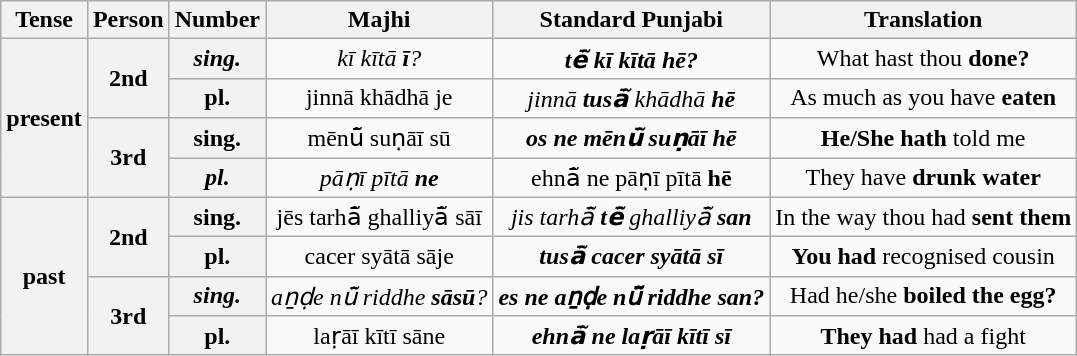<table class="wikitable" style="text-align:center;">
<tr>
<th colspan="1">Tense</th>
<th colspan="1">Person</th>
<th colspan="1">Number</th>
<th colspan="1">Majhi</th>
<th colspan="1">Standard Punjabi</th>
<th colspan="1">Translation</th>
</tr>
<tr>
<th rowspan="4">present</th>
<th rowspan="2">2nd</th>
<th rowspan="1"><em>sing.</em></th>
<td><em>kī kītā <strong>ī</strong>?</em></td>
<td><strong><em>tē̃<strong> kī kītā </strong>hē<strong>?<em></td>
<td>What </strong>hast thou<strong> done?</td>
</tr>
<tr>
<th rowspan="1"></em>pl.<em></th>
<td></em>jinnā khādhā </strong>je</em></strong></td>
<td><em>jinnā <strong>tusā̃</strong> khādhā <strong>hē<strong><em></td>
<td>As much as </strong>you have<strong> eaten</td>
</tr>
<tr>
<th rowspan="2">3rd</th>
<th rowspan="1"></em>sing.<em></th>
<td></em>mēnū̃ suṇāī </strong>sū</em></strong></td>
<td><strong><em>os ne<strong> mēnū̃ suṇāī </strong>hē</em></strong></td>
<td><strong>He/She hath</strong> told me</td>
</tr>
<tr>
<th rowspan="1"><em>pl.</em></th>
<td><em>pāṇī pītā <strong>ne<strong><em></td>
<td></em></strong>ehnā̃ ne</strong> pāṇī pītā <strong>hē<strong><em></td>
<td></strong>They have<strong> drunk water</td>
</tr>
<tr>
<th rowspan="4">past</th>
<th rowspan="2">2nd</th>
<th rowspan="1"></em>sing.<em></th>
<td></em>jēs tarhā̃ ghalliyā̃ </strong>sāī</em></strong></td>
<td><em>jis tarhā̃ <strong>tē̃</strong> ghalliyā̃ <strong>san<strong><em></td>
<td>In the way </strong>thou had<strong> sent them</td>
</tr>
<tr>
<th rowspan="1"></em>pl.<em></th>
<td></em>cacer syātā </strong>sāje</em></strong></td>
<td><strong><em>tusā̃<strong> cacer syātā </strong>sī</em></strong></td>
<td><strong>You had</strong> recognised cousin</td>
</tr>
<tr>
<th rowspan="2">3rd</th>
<th rowspan="1"><em>sing.</em></th>
<td><em>aṉḍe nū̃ riddhe <strong>sāsū</strong>?</em></td>
<td><strong><em>es ne<strong> aṉḍe nū̃ riddhe </strong>san<strong>?<em></td>
<td></strong>Had he/she<strong> boiled the egg?</td>
</tr>
<tr>
<th rowspan="1"></em>pl.<em></th>
<td></em>laṛāī kītī </strong>sāne</em></strong></td>
<td><strong><em>ehnā̃ ne<strong> laṛāī kītī </strong>sī</em></strong></td>
<td><strong>They had</strong> had a fight</td>
</tr>
</table>
